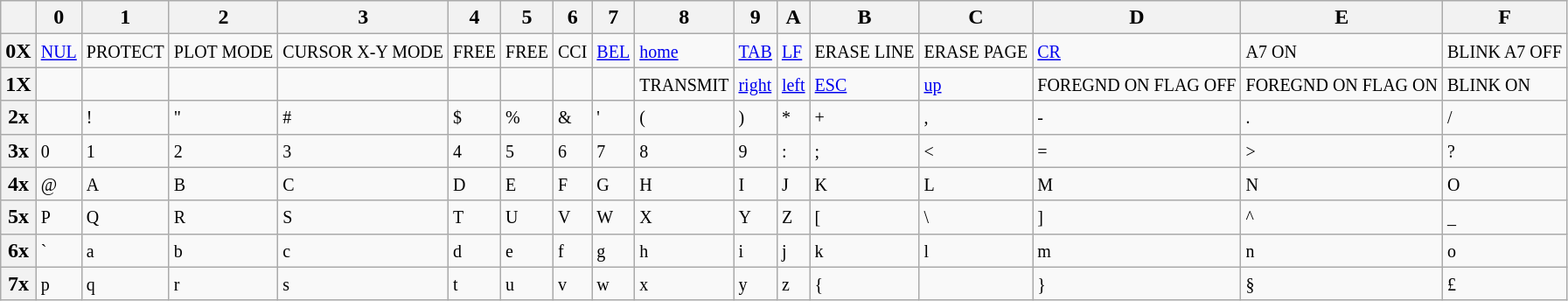<table class="wikitable">
<tr>
<th></th>
<th>0</th>
<th>1</th>
<th>2</th>
<th>3</th>
<th>4</th>
<th>5</th>
<th>6</th>
<th>7</th>
<th>8</th>
<th>9</th>
<th>A</th>
<th>B</th>
<th>C</th>
<th>D</th>
<th>E</th>
<th>F</th>
</tr>
<tr>
<th>0X</th>
<td><a href='#'><small>NUL</small></a></td>
<td><small>PROTECT</small></td>
<td><small>PLOT MODE</small></td>
<td><small>CURSOR X-Y MODE</small></td>
<td><small>FREE</small></td>
<td><small>FREE</small></td>
<td><small>CCI</small></td>
<td><a href='#'><small>BEL</small></a></td>
<td><small><a href='#'>home</a></small></td>
<td><a href='#'><small>TAB</small></a></td>
<td><a href='#'><small>LF</small></a></td>
<td><small>ERASE LINE</small></td>
<td><small>ERASE PAGE</small></td>
<td><a href='#'><small>CR</small></a></td>
<td><small>A7 ON</small></td>
<td><small>BLINK A7 OFF</small></td>
</tr>
<tr>
<th>1X</th>
<td><small></small></td>
<td><small></small></td>
<td><small></small></td>
<td><small></small></td>
<td><small></small></td>
<td><small></small></td>
<td><small></small></td>
<td><small></small></td>
<td><small>TRANSMIT</small></td>
<td><a href='#'><small>right</small></a></td>
<td><a href='#'><small>left</small></a></td>
<td><a href='#'><small>ESC</small></a></td>
<td><a href='#'><small>up</small></a></td>
<td><small>FOREGND ON FLAG OFF</small></td>
<td><small>FOREGND ON FLAG ON</small></td>
<td><small>BLINK ON</small></td>
</tr>
<tr>
<th>2x</th>
<td></td>
<td><small> !</small></td>
<td><small>"</small></td>
<td><small>#</small></td>
<td><small>$</small></td>
<td><small> %</small></td>
<td><small>&</small></td>
<td><small>'</small></td>
<td><small>(</small></td>
<td><small>)</small></td>
<td><small>*</small></td>
<td><small>+</small></td>
<td><small>,</small></td>
<td><small>-</small></td>
<td><small>.</small></td>
<td><small>/</small></td>
</tr>
<tr>
<th>3x</th>
<td><small>0</small></td>
<td><small>1</small></td>
<td><small>2</small></td>
<td><small>3</small></td>
<td><small>4</small></td>
<td><small>5</small></td>
<td><small>6</small></td>
<td><small>7</small></td>
<td><small>8</small></td>
<td><small>9</small></td>
<td><small> :</small></td>
<td><small> ;</small></td>
<td><small><</small></td>
<td><small>=</small></td>
<td><small>></small></td>
<td><small> ?</small></td>
</tr>
<tr>
<th>4x</th>
<td><small>@</small></td>
<td><small>A</small></td>
<td><small>B</small></td>
<td><small>C</small></td>
<td><small>D</small></td>
<td><small>E</small></td>
<td><small>F</small></td>
<td><small>G</small></td>
<td><small>H</small></td>
<td><small>I</small></td>
<td><small>J</small></td>
<td><small>K</small></td>
<td><small>L</small></td>
<td><small>M</small></td>
<td><small>N</small></td>
<td><small>O</small></td>
</tr>
<tr>
<th>5x</th>
<td><small>P</small></td>
<td><small>Q</small></td>
<td><small>R</small></td>
<td><small>S</small></td>
<td><small>T</small></td>
<td><small>U</small></td>
<td><small>V</small></td>
<td><small>W</small></td>
<td><small>X</small></td>
<td><small>Y</small></td>
<td><small>Z</small></td>
<td><small>[</small></td>
<td><small>\</small></td>
<td><small>]</small></td>
<td><small>^</small></td>
<td><small>_</small></td>
</tr>
<tr>
<th>6x</th>
<td><small>`</small></td>
<td><small>a</small></td>
<td><small>b</small></td>
<td><small>c</small></td>
<td><small>d</small></td>
<td><small>e</small></td>
<td><small>f</small></td>
<td><small>g</small></td>
<td><small>h</small></td>
<td><small>i</small></td>
<td><small>j</small></td>
<td><small>k</small></td>
<td><small>l</small></td>
<td><small>m</small></td>
<td><small>n</small></td>
<td><small>o</small></td>
</tr>
<tr>
<th>7x</th>
<td><small>p</small></td>
<td><small>q</small></td>
<td><small>r</small></td>
<td><small>s</small></td>
<td><small>t</small></td>
<td><small>u</small></td>
<td><small>v</small></td>
<td><small>w</small></td>
<td><small>x</small></td>
<td><small>y</small></td>
<td><small>z</small></td>
<td><small>{</small></td>
<td></td>
<td><small>}</small></td>
<td><small>§</small></td>
<td><small>£</small></td>
</tr>
</table>
